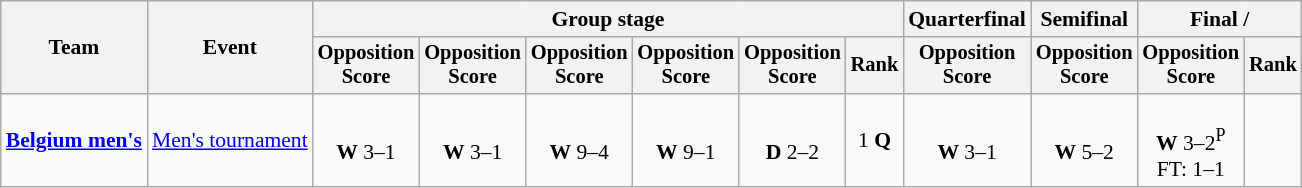<table class="wikitable" style="font-size:90%">
<tr>
<th rowspan=2>Team</th>
<th rowspan=2>Event</th>
<th colspan=6>Group stage</th>
<th>Quarterfinal</th>
<th>Semifinal</th>
<th colspan=2>Final / </th>
</tr>
<tr style="font-size:95%">
<th>Opposition<br>Score</th>
<th>Opposition<br>Score</th>
<th>Opposition<br>Score</th>
<th>Opposition<br>Score</th>
<th>Opposition<br>Score</th>
<th>Rank</th>
<th>Opposition<br>Score</th>
<th>Opposition<br>Score</th>
<th>Opposition<br>Score</th>
<th>Rank</th>
</tr>
<tr align=center>
<td align=left><strong><a href='#'>Belgium men's</a></strong></td>
<td align=left><a href='#'>Men's tournament</a></td>
<td><br><strong>W</strong> 3–1</td>
<td><br><strong>W</strong> 3–1</td>
<td><br><strong>W</strong> 9–4</td>
<td><br><strong>W</strong> 9–1</td>
<td><br><strong>D</strong> 2–2</td>
<td>1 <strong>Q</strong></td>
<td><br><strong>W</strong> 3–1</td>
<td><br><strong>W</strong> 5–2</td>
<td><br><strong>W</strong> 3–2<sup>P</sup><br>FT: 1–1</td>
<td></td>
</tr>
</table>
